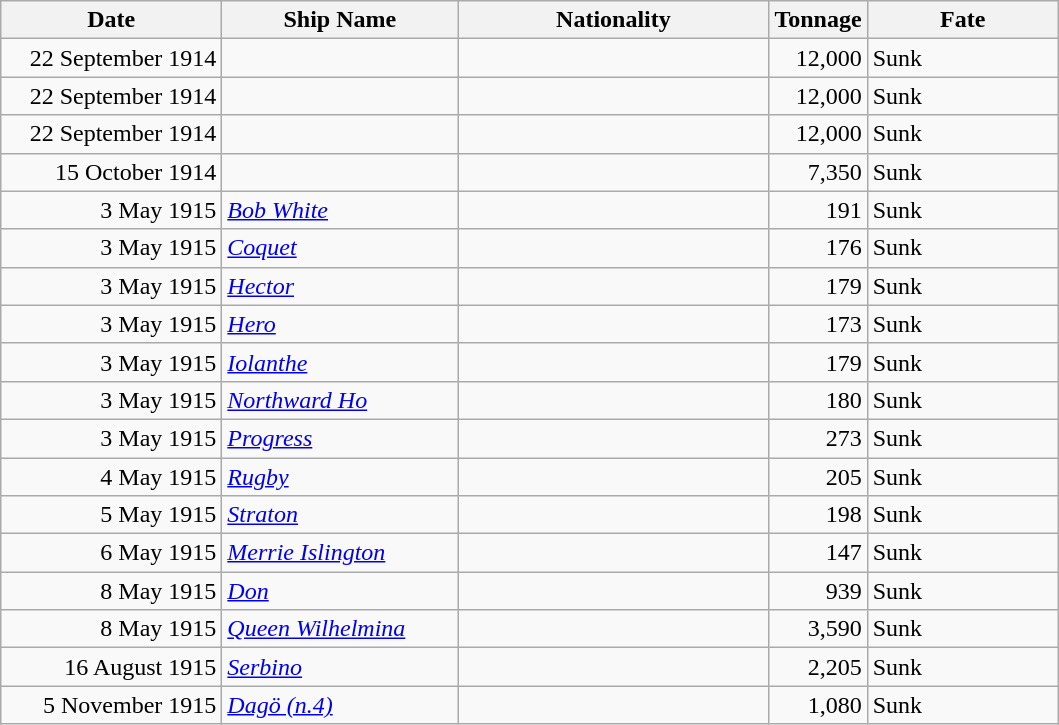<table class="wikitable sortable">
<tr>
<th width="140px">Date</th>
<th width="150px">Ship Name</th>
<th width="200px">Nationality</th>
<th width="25px">Tonnage</th>
<th width="120px">Fate</th>
</tr>
<tr>
<td align="right">22 September 1914</td>
<td align="left"></td>
<td align="left"></td>
<td align="right">12,000</td>
<td align="left">Sunk</td>
</tr>
<tr>
<td align="right">22 September 1914</td>
<td align="left"></td>
<td align="left"></td>
<td align="right">12,000</td>
<td align="left">Sunk</td>
</tr>
<tr>
<td align="right">22 September 1914</td>
<td align="left"></td>
<td align="left"></td>
<td align="right">12,000</td>
<td align="left">Sunk</td>
</tr>
<tr>
<td align="right">15 October 1914</td>
<td align="left"></td>
<td align="left"></td>
<td align="right">7,350</td>
<td align="left">Sunk</td>
</tr>
<tr>
<td align="right">3 May 1915</td>
<td align="left"><a href='#'><em>Bob White</em></a></td>
<td align="left"></td>
<td align="right">191</td>
<td align="left">Sunk</td>
</tr>
<tr>
<td align="right">3 May 1915</td>
<td align="left"><a href='#'><em>Coquet</em></a></td>
<td align="left"></td>
<td align="right">176</td>
<td align="left">Sunk</td>
</tr>
<tr>
<td align="right">3 May 1915</td>
<td align="left"><a href='#'><em>Hector</em></a></td>
<td align="left"></td>
<td align="right">179</td>
<td align="left">Sunk</td>
</tr>
<tr>
<td align="right">3 May 1915</td>
<td align="left"><a href='#'><em>Hero</em></a></td>
<td align="left"></td>
<td align="right">173</td>
<td align="left">Sunk</td>
</tr>
<tr>
<td align="right">3 May 1915</td>
<td align="left"><a href='#'><em>Iolanthe</em></a></td>
<td align="left"></td>
<td align="right">179</td>
<td align="left">Sunk</td>
</tr>
<tr>
<td align="right">3 May 1915</td>
<td align="left"><a href='#'><em>Northward Ho</em></a></td>
<td align="left"></td>
<td align="right">180</td>
<td align="left">Sunk</td>
</tr>
<tr>
<td align="right">3 May 1915</td>
<td align="left"><a href='#'><em>Progress</em></a></td>
<td align="left"></td>
<td align="right">273</td>
<td align="left">Sunk</td>
</tr>
<tr>
<td align="right">4 May 1915</td>
<td align="left"><a href='#'><em>Rugby</em></a></td>
<td align="left"></td>
<td align="right">205</td>
<td align="left">Sunk</td>
</tr>
<tr>
<td align="right">5 May 1915</td>
<td align="left"><a href='#'><em>Straton</em></a></td>
<td align="left"></td>
<td align="right">198</td>
<td align="left">Sunk</td>
</tr>
<tr>
<td align="right">6 May 1915</td>
<td align="left"><a href='#'><em>Merrie Islington</em></a></td>
<td align="left"></td>
<td align="right">147</td>
<td align="left">Sunk</td>
</tr>
<tr>
<td align="right">8 May 1915</td>
<td align="left"><a href='#'><em>Don</em></a></td>
<td align="left"></td>
<td align="right">939</td>
<td align="left">Sunk</td>
</tr>
<tr>
<td align="right">8 May 1915</td>
<td align="left"><a href='#'><em>Queen Wilhelmina</em></a></td>
<td align="left"></td>
<td align="right">3,590</td>
<td align="left">Sunk</td>
</tr>
<tr>
<td align="right">16 August 1915</td>
<td align="left"><a href='#'><em>Serbino</em></a></td>
<td align="left"></td>
<td align="right">2,205</td>
<td align="left">Sunk</td>
</tr>
<tr>
<td align="right">5 November 1915</td>
<td align="left"><a href='#'><em>Dagö (n.4)</em></a></td>
<td align="left"></td>
<td align="right">1,080</td>
<td align="left">Sunk</td>
</tr>
</table>
